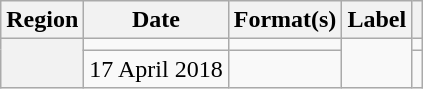<table class="wikitable plainrowheaders" style="text-align:center">
<tr>
<th scope="col">Region</th>
<th scope="col">Date</th>
<th scope="col">Format(s)</th>
<th scope="col">Label</th>
<th scope="col"></th>
</tr>
<tr>
<th scope="row" rowspan="2"></th>
<td></td>
<td></td>
<td rowspan="2"></td>
<td></td>
</tr>
<tr>
<td>17 April 2018</td>
<td></td>
<td></td>
</tr>
</table>
